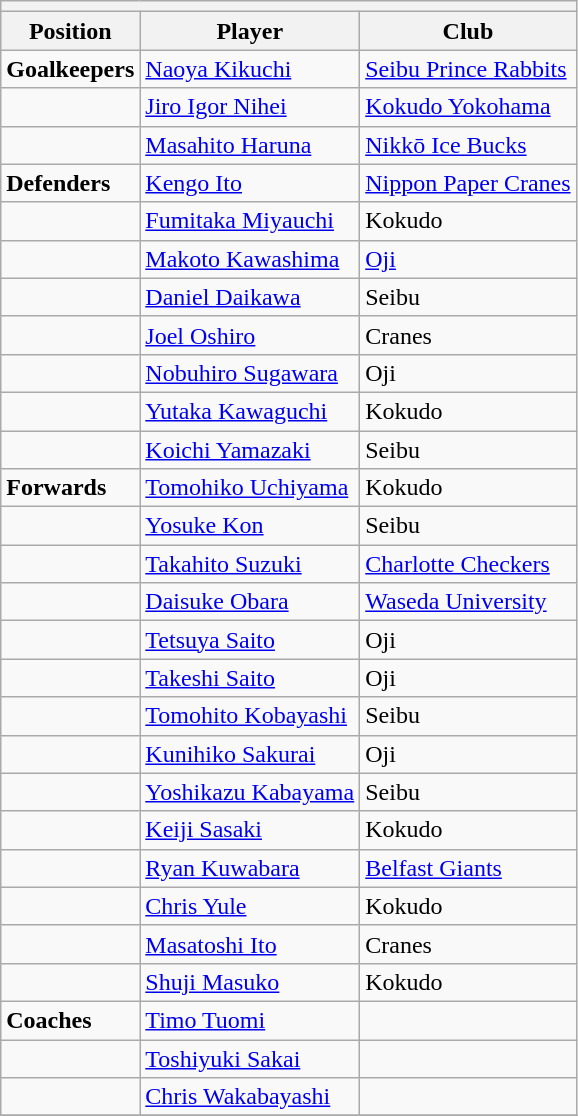<table class=wikitable>
<tr>
<th colspan="7"></th>
</tr>
<tr>
<th>Position</th>
<th>Player</th>
<th>Club</th>
</tr>
<tr>
<td><strong>Goalkeepers</strong></td>
<td><a href='#'>Naoya Kikuchi</a></td>
<td><a href='#'>Seibu Prince Rabbits</a></td>
</tr>
<tr>
<td></td>
<td><a href='#'>Jiro Igor Nihei</a></td>
<td><a href='#'>Kokudo Yokohama</a></td>
</tr>
<tr>
<td></td>
<td><a href='#'>Masahito Haruna</a></td>
<td><a href='#'>Nikkō Ice Bucks</a></td>
</tr>
<tr>
<td><strong>Defenders</strong></td>
<td><a href='#'>Kengo Ito</a></td>
<td><a href='#'>Nippon Paper Cranes</a></td>
</tr>
<tr>
<td></td>
<td><a href='#'>Fumitaka Miyauchi</a></td>
<td>Kokudo</td>
</tr>
<tr>
<td></td>
<td><a href='#'>Makoto Kawashima</a></td>
<td><a href='#'>Oji</a></td>
</tr>
<tr>
<td></td>
<td><a href='#'>Daniel Daikawa</a></td>
<td>Seibu</td>
</tr>
<tr>
<td></td>
<td><a href='#'>Joel Oshiro</a></td>
<td>Cranes</td>
</tr>
<tr>
<td></td>
<td><a href='#'>Nobuhiro Sugawara</a></td>
<td>Oji</td>
</tr>
<tr>
<td></td>
<td><a href='#'>Yutaka Kawaguchi</a></td>
<td>Kokudo</td>
</tr>
<tr>
<td></td>
<td><a href='#'>Koichi Yamazaki</a></td>
<td>Seibu</td>
</tr>
<tr>
<td><strong>Forwards</strong></td>
<td><a href='#'>Tomohiko Uchiyama</a></td>
<td>Kokudo</td>
</tr>
<tr>
<td></td>
<td><a href='#'>Yosuke Kon</a></td>
<td>Seibu</td>
</tr>
<tr>
<td></td>
<td><a href='#'>Takahito Suzuki</a></td>
<td><a href='#'>Charlotte Checkers</a></td>
</tr>
<tr>
<td></td>
<td><a href='#'>Daisuke Obara</a></td>
<td><a href='#'>Waseda University</a></td>
</tr>
<tr>
<td></td>
<td><a href='#'>Tetsuya Saito</a></td>
<td>Oji</td>
</tr>
<tr>
<td></td>
<td><a href='#'>Takeshi Saito</a></td>
<td>Oji</td>
</tr>
<tr>
<td></td>
<td><a href='#'>Tomohito Kobayashi</a></td>
<td>Seibu</td>
</tr>
<tr>
<td></td>
<td><a href='#'>Kunihiko Sakurai</a></td>
<td>Oji</td>
</tr>
<tr>
<td></td>
<td><a href='#'>Yoshikazu Kabayama</a></td>
<td>Seibu</td>
</tr>
<tr>
<td></td>
<td><a href='#'>Keiji Sasaki</a></td>
<td>Kokudo</td>
</tr>
<tr>
<td></td>
<td><a href='#'>Ryan Kuwabara</a></td>
<td><a href='#'>Belfast Giants</a></td>
</tr>
<tr>
<td></td>
<td><a href='#'>Chris Yule</a></td>
<td>Kokudo</td>
</tr>
<tr>
<td></td>
<td><a href='#'>Masatoshi Ito</a></td>
<td>Cranes</td>
</tr>
<tr>
<td></td>
<td><a href='#'>Shuji Masuko</a></td>
<td>Kokudo</td>
</tr>
<tr>
<td><strong>Coaches</strong></td>
<td><a href='#'>Timo Tuomi</a></td>
<td></td>
</tr>
<tr>
<td></td>
<td><a href='#'>Toshiyuki Sakai</a></td>
<td></td>
</tr>
<tr>
<td></td>
<td><a href='#'>Chris Wakabayashi</a></td>
<td></td>
</tr>
<tr>
</tr>
</table>
